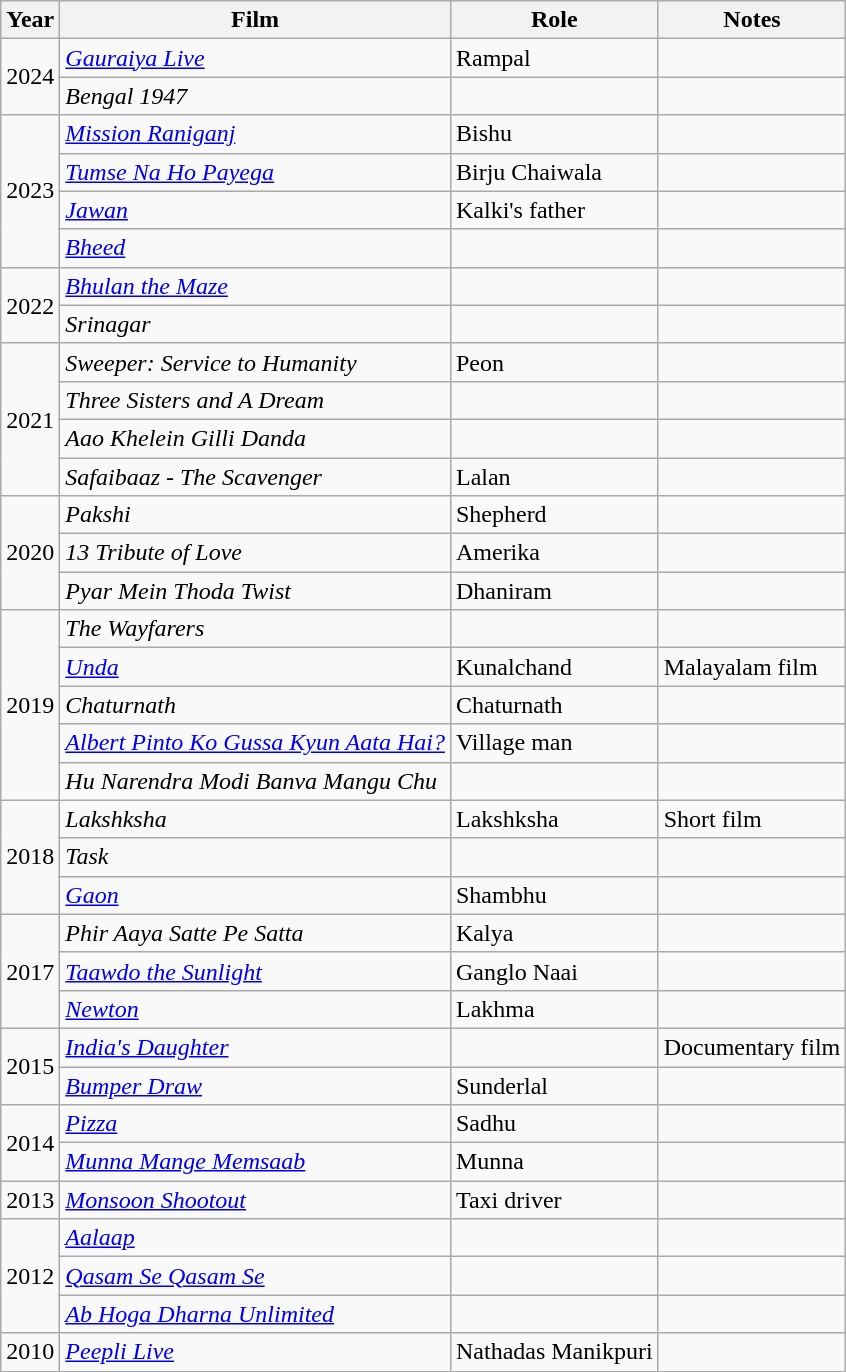<table class="wikitable">
<tr>
<th>Year</th>
<th>Film</th>
<th>Role</th>
<th>Notes</th>
</tr>
<tr>
<td rowspan= "2">2024</td>
<td><em><a href='#'>Gauraiya Live</a></em></td>
<td>Rampal</td>
<td></td>
</tr>
<tr>
<td><em>Bengal 1947</em></td>
<td></td>
<td></td>
</tr>
<tr>
<td rowspan= "4">2023</td>
<td><em><a href='#'>Mission Raniganj</a></em></td>
<td>Bishu</td>
<td></td>
</tr>
<tr>
<td><em><a href='#'>Tumse Na Ho Payega</a></em></td>
<td>Birju Chaiwala</td>
<td></td>
</tr>
<tr>
<td><a href='#'><em>Jawan</em></a></td>
<td>Kalki's father</td>
<td></td>
</tr>
<tr>
<td><em><a href='#'>Bheed</a></em></td>
<td></td>
</tr>
<tr>
<td rowspan="2">2022</td>
<td><em><a href='#'>Bhulan the Maze</a></em></td>
<td></td>
<td></td>
</tr>
<tr>
<td><em>Srinagar</em></td>
<td></td>
<td></td>
</tr>
<tr>
<td rowspan="4">2021</td>
<td><em>Sweeper: Service to Humanity</em></td>
<td>Peon</td>
<td></td>
</tr>
<tr>
<td><em>Three Sisters and A Dream</em></td>
<td></td>
<td></td>
</tr>
<tr>
<td><em>Aao Khelein Gilli Danda</em></td>
<td></td>
<td></td>
</tr>
<tr>
<td><em>Safaibaaz - The Scavenger</em></td>
<td>Lalan</td>
<td></td>
</tr>
<tr>
<td rowspan="3">2020</td>
<td><em>Pakshi</em></td>
<td>Shepherd</td>
<td></td>
</tr>
<tr>
<td><em>13 Tribute of Love</em></td>
<td>Amerika</td>
<td></td>
</tr>
<tr>
<td><em>Pyar Mein Thoda Twist</em></td>
<td>Dhaniram</td>
<td></td>
</tr>
<tr>
<td rowspan="5">2019</td>
<td><em>The Wayfarers</em></td>
<td></td>
<td></td>
</tr>
<tr>
<td><a href='#'><em>Unda</em></a></td>
<td>Kunalchand</td>
<td>Malayalam film</td>
</tr>
<tr>
<td><em>Chaturnath</em></td>
<td>Chaturnath</td>
<td></td>
</tr>
<tr>
<td><em><a href='#'>Albert Pinto Ko Gussa Kyun Aata Hai?</a></em></td>
<td>Village man</td>
<td></td>
</tr>
<tr>
<td><em>Hu Narendra Modi Banva Mangu Chu</em></td>
<td></td>
<td></td>
</tr>
<tr>
<td rowspan="3">2018</td>
<td><em>Lakshksha</em></td>
<td>Lakshksha</td>
<td>Short film</td>
</tr>
<tr>
<td><em>Task</em></td>
<td></td>
<td></td>
</tr>
<tr>
<td><a href='#'><em>Gaon</em></a></td>
<td>Shambhu</td>
<td></td>
</tr>
<tr>
<td rowspan="3">2017</td>
<td><em>Phir Aaya Satte Pe Satta</em></td>
<td>Kalya</td>
<td></td>
</tr>
<tr>
<td><em><a href='#'>Taawdo the Sunlight</a></em></td>
<td>Ganglo Naai</td>
<td></td>
</tr>
<tr>
<td><a href='#'><em>Newton</em></a></td>
<td>Lakhma</td>
<td></td>
</tr>
<tr>
<td rowspan="2">2015</td>
<td><em><a href='#'>India's Daughter</a></em></td>
<td></td>
<td>Documentary film</td>
</tr>
<tr>
<td><em><a href='#'>Bumper Draw</a></em></td>
<td>Sunderlal</td>
<td></td>
</tr>
<tr>
<td rowspan="2">2014</td>
<td><a href='#'><em>Pizza</em></a></td>
<td>Sadhu</td>
<td></td>
</tr>
<tr>
<td><em><a href='#'>Munna Mange Memsaab</a></em></td>
<td>Munna</td>
<td></td>
</tr>
<tr>
<td>2013</td>
<td><em><a href='#'>Monsoon Shootout</a></em></td>
<td>Taxi driver</td>
<td></td>
</tr>
<tr>
<td rowspan="3">2012</td>
<td><a href='#'><em>Aalaap</em></a></td>
<td></td>
<td></td>
</tr>
<tr>
<td><em><a href='#'>Qasam Se Qasam Se</a></em></td>
<td></td>
<td></td>
</tr>
<tr>
<td><em><a href='#'>Ab Hoga Dharna Unlimited</a></em></td>
<td></td>
<td></td>
</tr>
<tr>
<td>2010</td>
<td><em><a href='#'>Peepli Live</a></em></td>
<td>Nathadas Manikpuri</td>
<td></td>
</tr>
</table>
